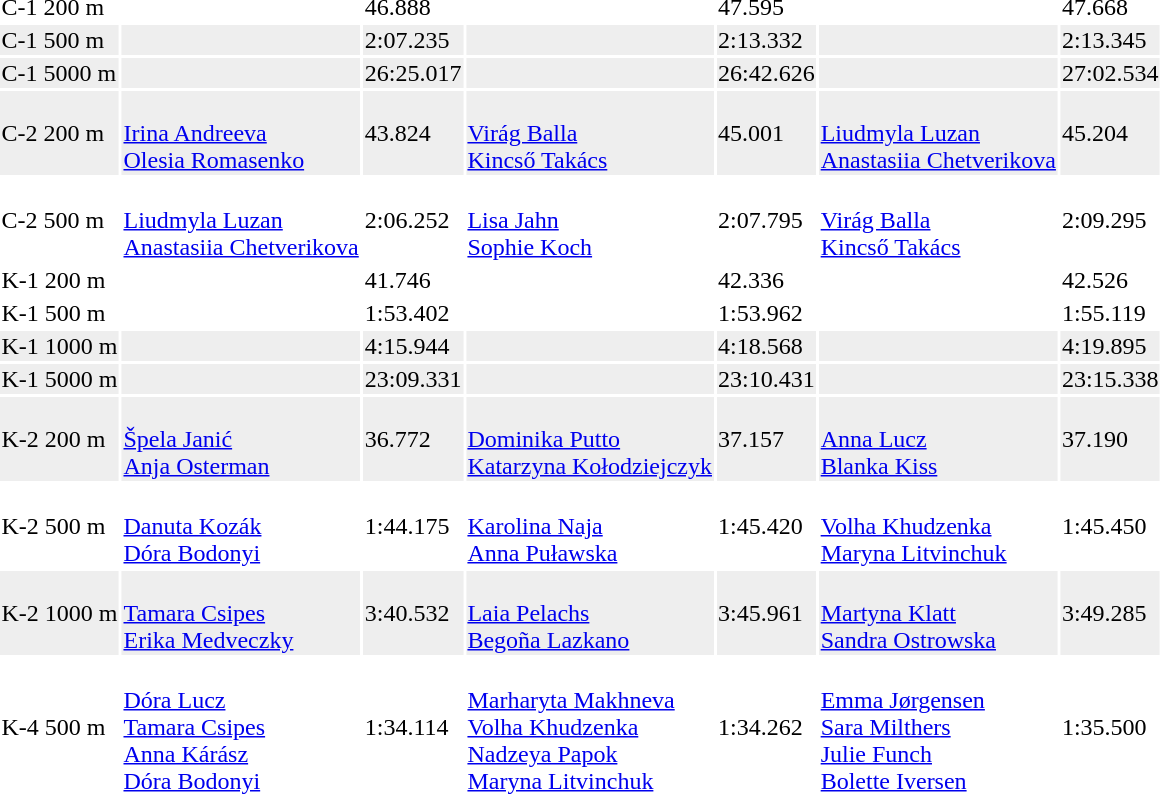<table>
<tr>
<td>C-1 200 m </td>
<td></td>
<td>46.888</td>
<td></td>
<td>47.595</td>
<td></td>
<td>47.668</td>
</tr>
<tr style="background:#eee; width:100%;">
<td>C-1 500 m</td>
<td></td>
<td>2:07.235</td>
<td></td>
<td>2:13.332</td>
<td></td>
<td>2:13.345</td>
</tr>
<tr style="background:#eee; width:100%;">
<td>C-1 5000 m</td>
<td></td>
<td>26:25.017</td>
<td></td>
<td>26:42.626</td>
<td></td>
<td>27:02.534</td>
</tr>
<tr style="background:#eee; width:100%;">
<td>C-2 200 m</td>
<td><br><a href='#'>Irina Andreeva</a><br><a href='#'>Olesia Romasenko</a></td>
<td>43.824</td>
<td><br><a href='#'>Virág Balla</a><br><a href='#'>Kincső Takács</a></td>
<td>45.001</td>
<td><br><a href='#'>Liudmyla Luzan</a><br><a href='#'>Anastasiia Chetverikova</a></td>
<td>45.204</td>
</tr>
<tr>
<td>C-2 500 m </td>
<td><br><a href='#'>Liudmyla Luzan</a><br><a href='#'>Anastasiia Chetverikova</a></td>
<td>2:06.252</td>
<td><br><a href='#'>Lisa Jahn</a><br><a href='#'>Sophie Koch</a></td>
<td>2:07.795</td>
<td><br><a href='#'>Virág Balla</a><br><a href='#'>Kincső Takács</a></td>
<td>2:09.295</td>
</tr>
<tr>
<td>K-1 200 m </td>
<td></td>
<td>41.746</td>
<td></td>
<td>42.336</td>
<td></td>
<td>42.526</td>
</tr>
<tr>
<td>K-1 500 m </td>
<td></td>
<td>1:53.402</td>
<td></td>
<td>1:53.962</td>
<td></td>
<td>1:55.119</td>
</tr>
<tr style="background:#eee; width:100%;">
<td>K-1 1000 m</td>
<td></td>
<td>4:15.944</td>
<td></td>
<td>4:18.568</td>
<td></td>
<td>4:19.895</td>
</tr>
<tr style="background:#eee; width:100%;">
<td>K-1 5000 m</td>
<td></td>
<td>23:09.331</td>
<td></td>
<td>23:10.431</td>
<td></td>
<td>23:15.338</td>
</tr>
<tr style="background:#eee; width:100%;">
<td>K-2 200 m</td>
<td><br><a href='#'>Špela Janić</a><br><a href='#'>Anja Osterman</a></td>
<td>36.772</td>
<td><br><a href='#'>Dominika Putto</a><br><a href='#'>Katarzyna Kołodziejczyk</a></td>
<td>37.157</td>
<td><br><a href='#'>Anna Lucz</a><br><a href='#'>Blanka Kiss</a></td>
<td>37.190</td>
</tr>
<tr>
<td>K-2 500 m </td>
<td><br><a href='#'>Danuta Kozák</a><br><a href='#'>Dóra Bodonyi</a></td>
<td>1:44.175</td>
<td><br><a href='#'>Karolina Naja</a><br><a href='#'>Anna Puławska</a></td>
<td>1:45.420</td>
<td><br><a href='#'>Volha Khudzenka</a><br><a href='#'>Maryna Litvinchuk</a></td>
<td>1:45.450</td>
</tr>
<tr style="background:#eee; width:100%;">
<td>K-2 1000 m</td>
<td><br><a href='#'>Tamara Csipes</a><br><a href='#'>Erika Medveczky</a></td>
<td>3:40.532</td>
<td><br><a href='#'>Laia Pelachs</a><br><a href='#'>Begoña Lazkano</a></td>
<td>3:45.961</td>
<td><br><a href='#'>Martyna Klatt</a><br><a href='#'>Sandra Ostrowska</a></td>
<td>3:49.285</td>
</tr>
<tr>
<td>K-4 500 m </td>
<td><br><a href='#'>Dóra Lucz</a><br><a href='#'>Tamara Csipes</a><br><a href='#'>Anna Kárász</a><br><a href='#'>Dóra Bodonyi</a></td>
<td>1:34.114</td>
<td><br><a href='#'>Marharyta Makhneva</a><br><a href='#'>Volha Khudzenka</a><br><a href='#'>Nadzeya Papok</a><br><a href='#'>Maryna Litvinchuk</a></td>
<td>1:34.262</td>
<td><br><a href='#'>Emma Jørgensen</a><br><a href='#'>Sara Milthers</a><br><a href='#'>Julie Funch</a><br><a href='#'>Bolette Iversen</a></td>
<td>1:35.500</td>
</tr>
</table>
